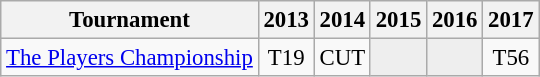<table class="wikitable" style="font-size:95%;text-align:center;">
<tr>
<th>Tournament</th>
<th>2013</th>
<th>2014</th>
<th>2015</th>
<th>2016</th>
<th>2017</th>
</tr>
<tr>
<td align=left><a href='#'>The Players Championship</a></td>
<td>T19</td>
<td>CUT</td>
<td style="background:#eeeeee;"></td>
<td style="background:#eeeeee;"></td>
<td>T56</td>
</tr>
</table>
